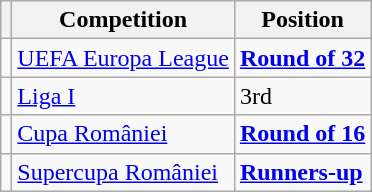<table class="wikitable">
<tr>
<th></th>
<th>Competition</th>
<th>Position</th>
</tr>
<tr>
<td></td>
<td><a href='#'>UEFA Europa League</a></td>
<td><strong><a href='#'>Round of 32</a></strong></td>
</tr>
<tr>
<td></td>
<td><a href='#'>Liga I</a></td>
<td>3rd</td>
</tr>
<tr>
<td></td>
<td><a href='#'>Cupa României</a></td>
<td><strong><a href='#'>Round of 16</a></strong></td>
</tr>
<tr>
<td></td>
<td><a href='#'>Supercupa României</a></td>
<td><strong><a href='#'>Runners-up</a></strong></td>
</tr>
</table>
